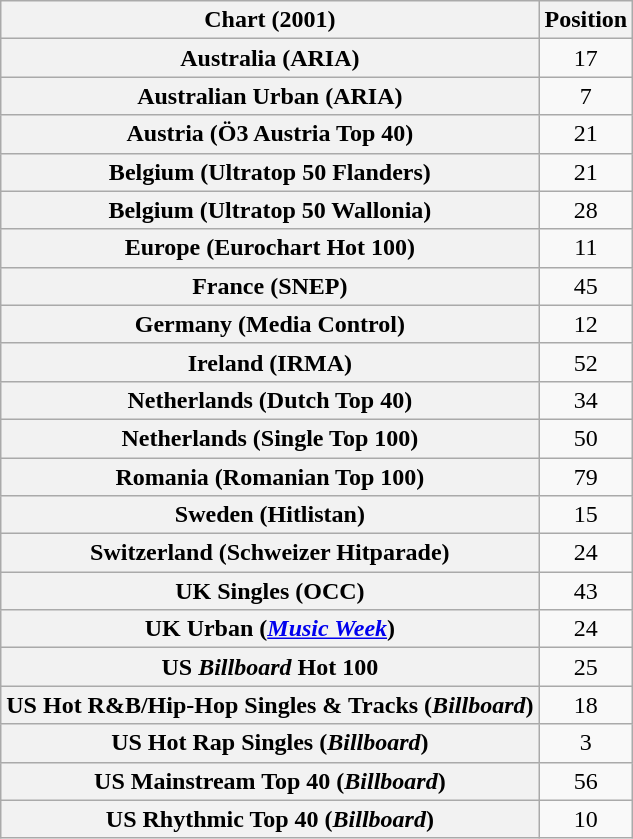<table class="wikitable sortable plainrowheaders" style="text-align:center">
<tr>
<th scope="col">Chart (2001)</th>
<th scope="col">Position</th>
</tr>
<tr>
<th scope="row">Australia (ARIA)</th>
<td>17</td>
</tr>
<tr>
<th scope="row">Australian Urban (ARIA)</th>
<td>7</td>
</tr>
<tr>
<th scope="row">Austria (Ö3 Austria Top 40)</th>
<td>21</td>
</tr>
<tr>
<th scope="row">Belgium (Ultratop 50 Flanders)</th>
<td>21</td>
</tr>
<tr>
<th scope="row">Belgium (Ultratop 50 Wallonia)</th>
<td>28</td>
</tr>
<tr>
<th scope="row">Europe (Eurochart Hot 100)</th>
<td>11</td>
</tr>
<tr>
<th scope="row">France (SNEP)</th>
<td>45</td>
</tr>
<tr>
<th scope="row">Germany (Media Control)</th>
<td>12</td>
</tr>
<tr>
<th scope="row">Ireland (IRMA)</th>
<td>52</td>
</tr>
<tr>
<th scope="row">Netherlands (Dutch Top 40)</th>
<td>34</td>
</tr>
<tr>
<th scope="row">Netherlands (Single Top 100)</th>
<td>50</td>
</tr>
<tr>
<th scope="row">Romania (Romanian Top 100)</th>
<td>79</td>
</tr>
<tr>
<th scope="row">Sweden (Hitlistan)</th>
<td>15</td>
</tr>
<tr>
<th scope="row">Switzerland (Schweizer Hitparade)</th>
<td>24</td>
</tr>
<tr>
<th scope="row">UK Singles (OCC)</th>
<td>43</td>
</tr>
<tr>
<th scope="row">UK Urban (<em><a href='#'>Music Week</a></em>)</th>
<td>24</td>
</tr>
<tr>
<th scope="row">US <em>Billboard</em> Hot 100</th>
<td>25</td>
</tr>
<tr>
<th scope="row">US Hot R&B/Hip-Hop Singles & Tracks (<em>Billboard</em>)</th>
<td>18</td>
</tr>
<tr>
<th scope="row">US Hot Rap Singles (<em>Billboard</em>)</th>
<td>3</td>
</tr>
<tr>
<th scope="row">US Mainstream Top 40 (<em>Billboard</em>)</th>
<td>56</td>
</tr>
<tr>
<th scope="row">US Rhythmic Top 40 (<em>Billboard</em>)</th>
<td>10</td>
</tr>
</table>
